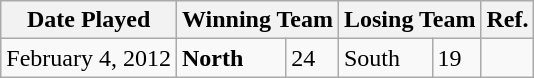<table class="wikitable">
<tr>
<th bgcolor="#e5e5e5">Date Played</th>
<th colspan="2" bgcolor="#e5e5e5">Winning Team</th>
<th colspan="2" bgcolor="#e5e5e5">Losing Team</th>
<th>Ref.</th>
</tr>
<tr>
<td>February 4, 2012</td>
<td><strong>North</strong></td>
<td>24</td>
<td>South</td>
<td>19</td>
<td></td>
</tr>
</table>
